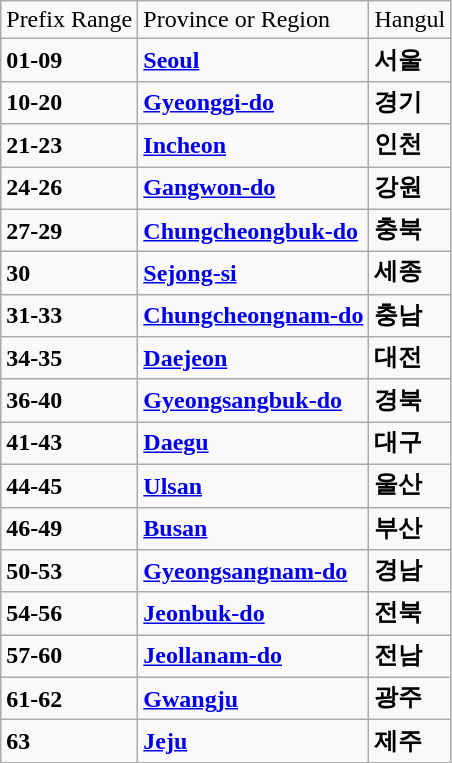<table class="wikitable">
<tr>
<td>Prefix Range</td>
<td>Province or Region</td>
<td>Hangul</td>
</tr>
<tr>
<td><strong>01-09</strong></td>
<td><strong><a href='#'>Seoul</a></strong></td>
<td><strong>서울</strong></td>
</tr>
<tr>
<td><strong>10-20</strong></td>
<td><strong><a href='#'>Gyeonggi-do</a></strong></td>
<td><strong>경기</strong></td>
</tr>
<tr>
<td><strong>21-23</strong></td>
<td><strong><a href='#'>Incheon</a></strong></td>
<td><strong>인천</strong></td>
</tr>
<tr>
<td><strong>24-26</strong></td>
<td><strong><a href='#'>Gangwon-do</a></strong></td>
<td><strong>강원</strong></td>
</tr>
<tr>
<td><strong>27-29</strong></td>
<td><strong><a href='#'>Chungcheongbuk-do</a></strong></td>
<td><strong>충북</strong></td>
</tr>
<tr>
<td><strong>30</strong></td>
<td><strong><a href='#'>Sejong-si</a></strong></td>
<td><strong>세종</strong></td>
</tr>
<tr>
<td><strong>31-33</strong></td>
<td><strong><a href='#'>Chungcheongnam-do</a></strong></td>
<td><strong>충남</strong></td>
</tr>
<tr>
<td><strong>34-35</strong></td>
<td><strong><a href='#'>Daejeon</a></strong></td>
<td><strong>대전</strong></td>
</tr>
<tr>
<td><strong>36-40</strong></td>
<td><strong><a href='#'>Gyeongsangbuk-do</a></strong></td>
<td><strong>경북</strong></td>
</tr>
<tr>
<td><strong>41-43</strong></td>
<td><strong><a href='#'>Daegu</a></strong></td>
<td><strong>대구</strong></td>
</tr>
<tr>
<td><strong>44-45</strong></td>
<td><strong><a href='#'>Ulsan</a></strong></td>
<td><strong>울산</strong></td>
</tr>
<tr>
<td><strong>46-49</strong></td>
<td><strong><a href='#'>Busan</a></strong></td>
<td><strong>부산</strong></td>
</tr>
<tr>
<td><strong>50-53</strong></td>
<td><strong><a href='#'>Gyeongsangnam-do</a></strong></td>
<td><strong>경남</strong></td>
</tr>
<tr>
<td><strong>54-56</strong></td>
<td><strong><a href='#'>Jeonbuk-do</a></strong></td>
<td><strong>전북</strong></td>
</tr>
<tr>
<td><strong>57-60</strong></td>
<td><strong><a href='#'>Jeollanam-do</a></strong></td>
<td><strong>전남</strong></td>
</tr>
<tr>
<td><strong>61-62</strong></td>
<td><strong><a href='#'>Gwangju</a></strong></td>
<td><strong>광주</strong></td>
</tr>
<tr>
<td><strong>63</strong></td>
<td><strong><a href='#'>Jeju</a></strong></td>
<td><strong>제주</strong></td>
</tr>
</table>
